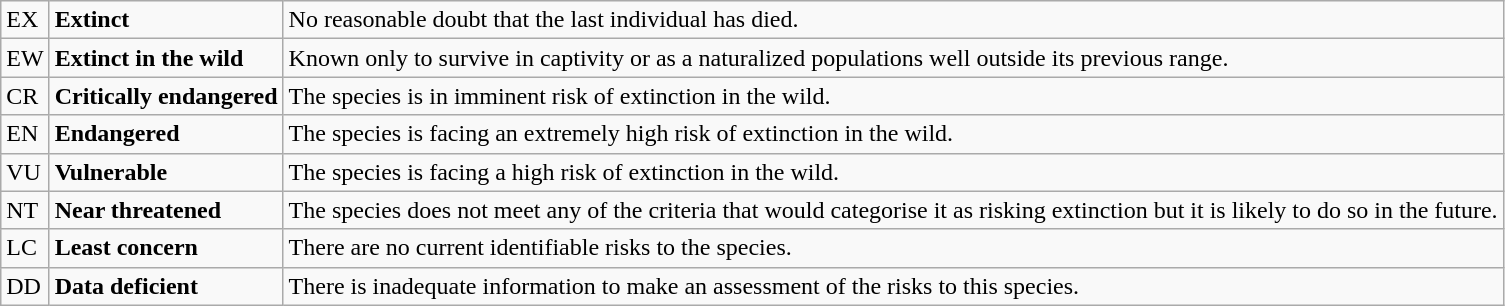<table class="wikitable" style="text-align:left">
<tr>
<td>EX</td>
<td><strong>Extinct</strong></td>
<td>No reasonable doubt that the last individual has died.</td>
</tr>
<tr>
<td>EW</td>
<td><strong>Extinct in the wild</strong></td>
<td>Known only to survive in captivity or as a naturalized populations well outside its previous range.</td>
</tr>
<tr>
<td>CR</td>
<td><strong>Critically endangered</strong></td>
<td>The species is in imminent risk of extinction in the wild.</td>
</tr>
<tr>
<td>EN</td>
<td><strong>Endangered</strong></td>
<td>The species is facing an extremely high risk of extinction in the wild.</td>
</tr>
<tr>
<td>VU</td>
<td><strong>Vulnerable</strong></td>
<td>The species is facing a high risk of extinction in the wild.</td>
</tr>
<tr>
<td>NT</td>
<td><strong>Near threatened</strong></td>
<td>The species does not meet any of the criteria that would categorise it as risking extinction but it is likely to do so in the future.</td>
</tr>
<tr>
<td>LC</td>
<td><strong>Least concern</strong></td>
<td>There are no current identifiable risks to the species.</td>
</tr>
<tr>
<td>DD</td>
<td><strong>Data deficient</strong></td>
<td>There is inadequate information to make an assessment of the risks to this species.</td>
</tr>
</table>
